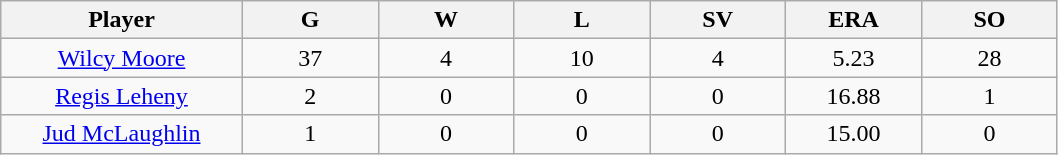<table class="wikitable sortable">
<tr>
<th bgcolor="#DDDDFF" width="16%">Player</th>
<th bgcolor="#DDDDFF" width="9%">G</th>
<th bgcolor="#DDDDFF" width="9%">W</th>
<th bgcolor="#DDDDFF" width="9%">L</th>
<th bgcolor="#DDDDFF" width="9%">SV</th>
<th bgcolor="#DDDDFF" width="9%">ERA</th>
<th bgcolor="#DDDDFF" width="9%">SO</th>
</tr>
<tr align="center">
<td><a href='#'>Wilcy Moore</a></td>
<td>37</td>
<td>4</td>
<td>10</td>
<td>4</td>
<td>5.23</td>
<td>28</td>
</tr>
<tr align=center>
<td><a href='#'>Regis Leheny</a></td>
<td>2</td>
<td>0</td>
<td>0</td>
<td>0</td>
<td>16.88</td>
<td>1</td>
</tr>
<tr align=center>
<td><a href='#'>Jud McLaughlin</a></td>
<td>1</td>
<td>0</td>
<td>0</td>
<td>0</td>
<td>15.00</td>
<td>0</td>
</tr>
</table>
